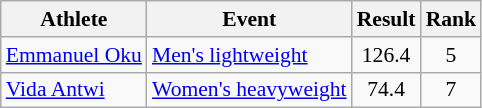<table class=wikitable style=font-size:90%;text-align:center>
<tr>
<th>Athlete</th>
<th>Event</th>
<th>Result</th>
<th>Rank</th>
</tr>
<tr>
<td align=left><a href='#'>Emmanuel Oku</a></td>
<td align=left><a href='#'>Men's lightweight</a></td>
<td>126.4</td>
<td>5</td>
</tr>
<tr>
<td align=left><a href='#'>Vida Antwi</a></td>
<td align=left><a href='#'>Women's heavyweight</a></td>
<td>74.4</td>
<td>7</td>
</tr>
</table>
